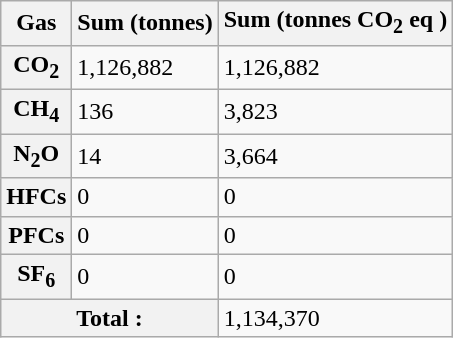<table class="wikitable">
<tr>
<th>Gas</th>
<th>Sum (tonnes)</th>
<th>Sum (tonnes CO<sub>2</sub> eq )</th>
</tr>
<tr>
<th>CO<sub>2</sub></th>
<td>1,126,882</td>
<td>1,126,882</td>
</tr>
<tr>
<th>CH<sub>4</sub></th>
<td>136</td>
<td>3,823</td>
</tr>
<tr>
<th>N<sub>2</sub>O</th>
<td>14</td>
<td>3,664</td>
</tr>
<tr>
<th>HFCs</th>
<td>0</td>
<td>0</td>
</tr>
<tr>
<th>PFCs</th>
<td>0</td>
<td>0</td>
</tr>
<tr>
<th>SF<sub>6</sub></th>
<td>0</td>
<td>0</td>
</tr>
<tr>
<th colspan="2">Total :</th>
<td>1,134,370</td>
</tr>
</table>
